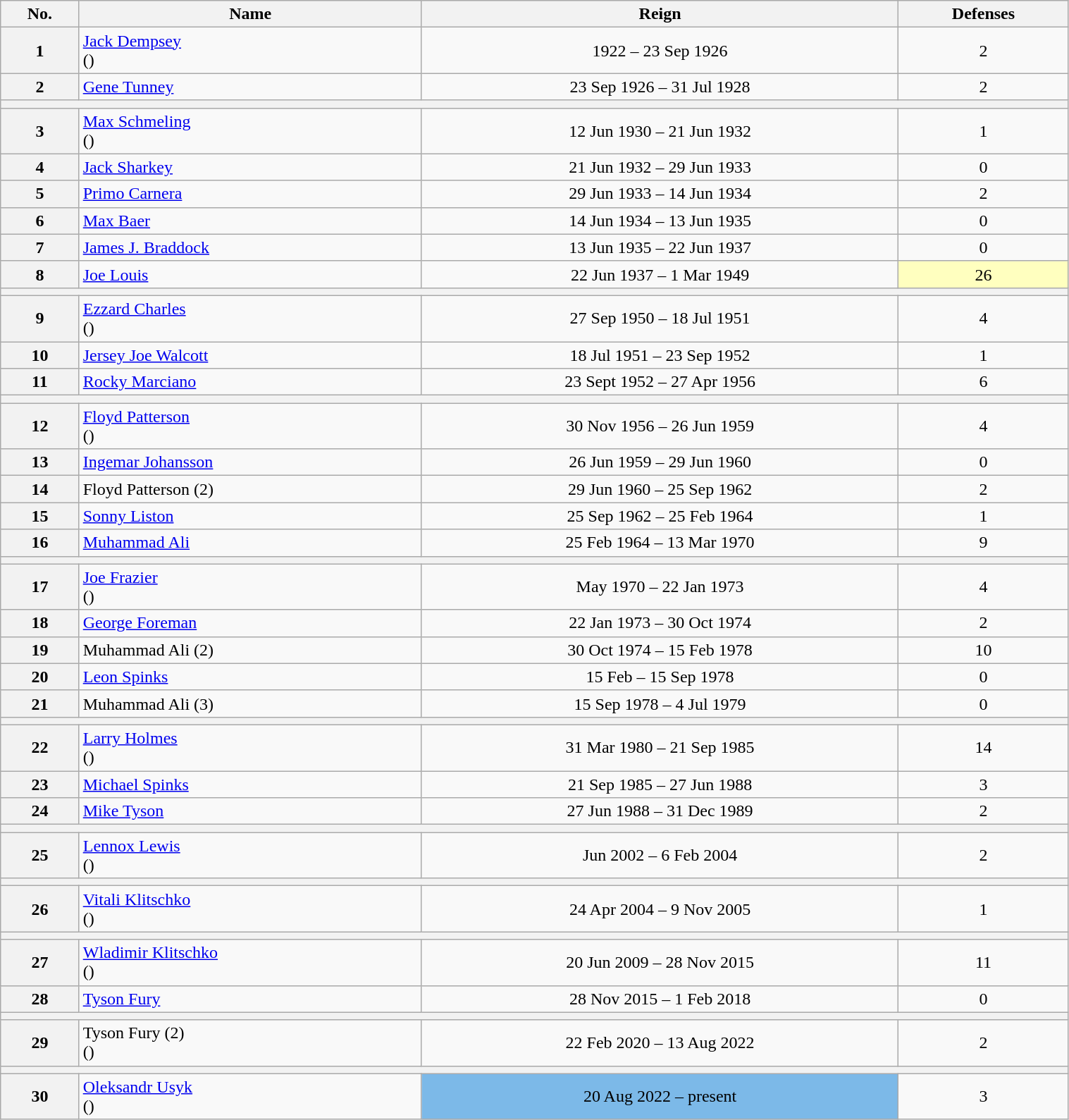<table class="wikitable sortable" style="width:80%;">
<tr>
<th>No.</th>
<th>Name</th>
<th>Reign</th>
<th>Defenses</th>
</tr>
<tr align=center>
<th>1</th>
<td align=left><a href='#'>Jack Dempsey</a><br>()</td>
<td>1922 – 23 Sep 1926</td>
<td>2</td>
</tr>
<tr align=center>
<th>2</th>
<td align=Left><a href='#'>Gene Tunney</a></td>
<td>23 Sep 1926 – 31 Jul 1928</td>
<td>2</td>
</tr>
<tr align=center>
<th colspan=4></th>
</tr>
<tr align=center>
<th>3</th>
<td align=lEft><a href='#'>Max Schmeling</a><br>()</td>
<td>12 Jun 1930 – 21 Jun 1932</td>
<td>1</td>
</tr>
<tr align=center>
<th>4</th>
<td align=left><a href='#'>Jack Sharkey</a></td>
<td>21 Jun 1932 – 29 Jun 1933</td>
<td>0</td>
</tr>
<tr align=center>
<th>5</th>
<td align=left><a href='#'>Primo Carnera</a></td>
<td>29 Jun 1933 – 14 Jun 1934</td>
<td>2</td>
</tr>
<tr align=center>
<th>6</th>
<td align=left><a href='#'>Max Baer</a></td>
<td>14 Jun 1934 – 13 Jun 1935</td>
<td>0</td>
</tr>
<tr align=center>
<th>7</th>
<td align=left><a href='#'>James J. Braddock</a></td>
<td>13 Jun 1935 – 22 Jun 1937</td>
<td>0</td>
</tr>
<tr align=center>
<th>8</th>
<td align=left><a href='#'>Joe Louis</a></td>
<td>22 Jun 1937 – 1 Mar 1949</td>
<td style="background:#ffffbf;">26</td>
</tr>
<tr align=center>
<th colspan=4></th>
</tr>
<tr align=center>
<th>9</th>
<td align=left><a href='#'>Ezzard Charles</a><br>()</td>
<td>27 Sep 1950 – 18 Jul 1951</td>
<td>4</td>
</tr>
<tr align=center>
<th>10</th>
<td align=left><a href='#'>Jersey Joe Walcott</a></td>
<td>18 Jul 1951 – 23 Sep 1952</td>
<td>1</td>
</tr>
<tr align=center>
<th>11</th>
<td align=left><a href='#'>Rocky Marciano</a></td>
<td>23 Sept 1952 – 27 Apr 1956</td>
<td>6</td>
</tr>
<tr align=center>
<th colspan=4></th>
</tr>
<tr align=center>
<th>12</th>
<td align=left><a href='#'>Floyd Patterson</a><br>()</td>
<td>30 Nov 1956 – 26 Jun 1959</td>
<td>4</td>
</tr>
<tr align=center>
<th>13</th>
<td align=left><a href='#'>Ingemar Johansson</a></td>
<td>26 Jun 1959 – 29 Jun 1960</td>
<td>0</td>
</tr>
<tr align=center>
<th>14</th>
<td align=left>Floyd Patterson (2)</td>
<td>29 Jun 1960 – 25 Sep 1962</td>
<td>2</td>
</tr>
<tr align=center>
<th>15</th>
<td align=left><a href='#'>Sonny Liston</a></td>
<td>25 Sep 1962 – 25 Feb 1964</td>
<td>1</td>
</tr>
<tr align=center>
<th>16</th>
<td align=left><a href='#'>Muhammad Ali</a></td>
<td>25 Feb 1964 – 13 Mar 1970</td>
<td>9</td>
</tr>
<tr align=center>
<th colspan=4></th>
</tr>
<tr align=center>
<th>17</th>
<td align=left><a href='#'>Joe Frazier</a><br>()</td>
<td>May 1970 – 22 Jan 1973</td>
<td>4</td>
</tr>
<tr align=center>
<th>18</th>
<td align=left><a href='#'>George Foreman</a></td>
<td>22 Jan 1973 – 30 Oct 1974</td>
<td>2</td>
</tr>
<tr align=center>
<th>19</th>
<td align=left>Muhammad Ali (2)</td>
<td>30 Oct 1974 – 15 Feb 1978</td>
<td>10</td>
</tr>
<tr align=center>
<th>20</th>
<td align=left><a href='#'>Leon Spinks</a></td>
<td>15 Feb – 15 Sep 1978</td>
<td>0</td>
</tr>
<tr align=center>
<th>21</th>
<td align=left>Muhammad Ali (3)</td>
<td>15 Sep 1978 – 4 Jul 1979</td>
<td>0</td>
</tr>
<tr align=center>
<th colspan=4></th>
</tr>
<tr align=center>
<th>22</th>
<td align=left><a href='#'>Larry Holmes</a><br>()</td>
<td>31 Mar 1980 – 21 Sep 1985</td>
<td>14</td>
</tr>
<tr align=center>
<th>23</th>
<td align=left><a href='#'>Michael Spinks</a></td>
<td>21 Sep 1985 – 27 Jun 1988</td>
<td>3</td>
</tr>
<tr align=center>
<th>24</th>
<td align=left><a href='#'>Mike Tyson</a></td>
<td>27 Jun 1988 – 31 Dec 1989</td>
<td>2</td>
</tr>
<tr align=center>
<th colspan=4></th>
</tr>
<tr align=center>
<th>25</th>
<td align=left><a href='#'>Lennox Lewis</a><br>()</td>
<td>Jun 2002 – 6 Feb 2004</td>
<td>2</td>
</tr>
<tr align=center>
<th colspan=4></th>
</tr>
<tr align=center>
<th>26</th>
<td align=left><a href='#'>Vitali Klitschko</a><br>()</td>
<td>24 Apr 2004 – 9 Nov 2005</td>
<td>1</td>
</tr>
<tr align=center>
<th colspan=4></th>
</tr>
<tr align=center>
<th>27</th>
<td align=left><a href='#'>Wladimir Klitschko</a><br>()</td>
<td>20 Jun 2009 – 28 Nov 2015</td>
<td>11</td>
</tr>
<tr align=center>
<th>28</th>
<td align=left><a href='#'>Tyson Fury</a></td>
<td>28 Nov 2015 – 1 Feb 2018</td>
<td>0</td>
</tr>
<tr align=center>
<th colspan="4"></th>
</tr>
<tr align=center>
<th>29</th>
<td align=left>Tyson Fury (2)<br>()</td>
<td>22 Feb 2020 – 13 Aug 2022</td>
<td>2</td>
</tr>
<tr align=center>
<th colspan=4></th>
</tr>
<tr align=center>
<th>30</th>
<td align=left><a href='#'>Oleksandr Usyk</a><br>()</td>
<td style="background:#7CB9E8;">20 Aug 2022 – present</td>
<td>3</td>
</tr>
</table>
